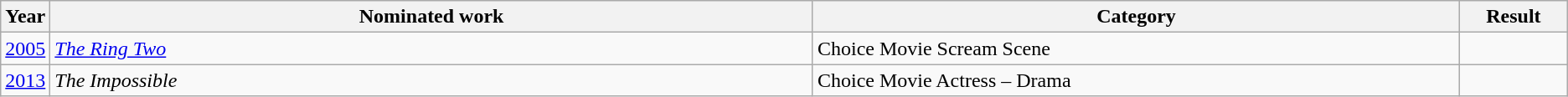<table class=wikitable>
<tr>
<th scope="col" style="width:1em;">Year</th>
<th scope="col" style="width:39em;">Nominated work</th>
<th scope="col" style="width:33em;">Category</th>
<th scope="col" style="width:5em;">Result</th>
</tr>
<tr>
<td><a href='#'>2005</a></td>
<td><em><a href='#'>The Ring Two</a></em></td>
<td>Choice Movie Scream Scene</td>
<td></td>
</tr>
<tr>
<td><a href='#'>2013</a></td>
<td><em>The Impossible</em></td>
<td>Choice Movie Actress – Drama</td>
<td></td>
</tr>
</table>
